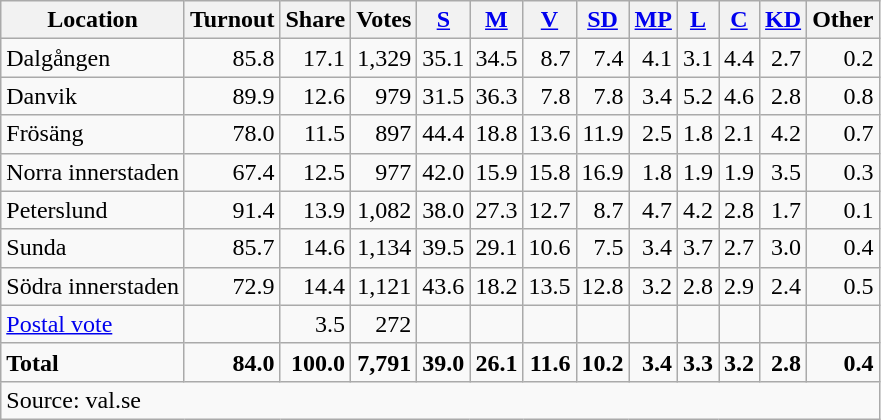<table class="wikitable sortable" style=text-align:right>
<tr>
<th>Location</th>
<th>Turnout</th>
<th>Share</th>
<th>Votes</th>
<th><a href='#'>S</a></th>
<th><a href='#'>M</a></th>
<th><a href='#'>V</a></th>
<th><a href='#'>SD</a></th>
<th><a href='#'>MP</a></th>
<th><a href='#'>L</a></th>
<th><a href='#'>C</a></th>
<th><a href='#'>KD</a></th>
<th>Other</th>
</tr>
<tr>
<td align=left>Dalgången</td>
<td>85.8</td>
<td>17.1</td>
<td>1,329</td>
<td>35.1</td>
<td>34.5</td>
<td>8.7</td>
<td>7.4</td>
<td>4.1</td>
<td>3.1</td>
<td>4.4</td>
<td>2.7</td>
<td>0.2</td>
</tr>
<tr>
<td align=left>Danvik</td>
<td>89.9</td>
<td>12.6</td>
<td>979</td>
<td>31.5</td>
<td>36.3</td>
<td>7.8</td>
<td>7.8</td>
<td>3.4</td>
<td>5.2</td>
<td>4.6</td>
<td>2.8</td>
<td>0.8</td>
</tr>
<tr>
<td align=left>Frösäng</td>
<td>78.0</td>
<td>11.5</td>
<td>897</td>
<td>44.4</td>
<td>18.8</td>
<td>13.6</td>
<td>11.9</td>
<td>2.5</td>
<td>1.8</td>
<td>2.1</td>
<td>4.2</td>
<td>0.7</td>
</tr>
<tr>
<td align=left>Norra innerstaden</td>
<td>67.4</td>
<td>12.5</td>
<td>977</td>
<td>42.0</td>
<td>15.9</td>
<td>15.8</td>
<td>16.9</td>
<td>1.8</td>
<td>1.9</td>
<td>1.9</td>
<td>3.5</td>
<td>0.3</td>
</tr>
<tr>
<td align=left>Peterslund</td>
<td>91.4</td>
<td>13.9</td>
<td>1,082</td>
<td>38.0</td>
<td>27.3</td>
<td>12.7</td>
<td>8.7</td>
<td>4.7</td>
<td>4.2</td>
<td>2.8</td>
<td>1.7</td>
<td>0.1</td>
</tr>
<tr>
<td align=left>Sunda</td>
<td>85.7</td>
<td>14.6</td>
<td>1,134</td>
<td>39.5</td>
<td>29.1</td>
<td>10.6</td>
<td>7.5</td>
<td>3.4</td>
<td>3.7</td>
<td>2.7</td>
<td>3.0</td>
<td>0.4</td>
</tr>
<tr>
<td align=left>Södra innerstaden</td>
<td>72.9</td>
<td>14.4</td>
<td>1,121</td>
<td>43.6</td>
<td>18.2</td>
<td>13.5</td>
<td>12.8</td>
<td>3.2</td>
<td>2.8</td>
<td>2.9</td>
<td>2.4</td>
<td>0.5</td>
</tr>
<tr>
<td align=left><a href='#'>Postal vote</a></td>
<td></td>
<td>3.5</td>
<td>272</td>
<td></td>
<td></td>
<td></td>
<td></td>
<td></td>
<td></td>
<td></td>
<td></td>
<td></td>
</tr>
<tr>
<td align=left><strong>Total</strong></td>
<td><strong>84.0</strong></td>
<td><strong>100.0</strong></td>
<td><strong>7,791</strong></td>
<td><strong>39.0</strong></td>
<td><strong>26.1</strong></td>
<td><strong>11.6</strong></td>
<td><strong>10.2</strong></td>
<td><strong>3.4</strong></td>
<td><strong>3.3</strong></td>
<td><strong>3.2</strong></td>
<td><strong>2.8</strong></td>
<td><strong>0.4</strong></td>
</tr>
<tr>
<td align=left colspan=13>Source: val.se </td>
</tr>
</table>
